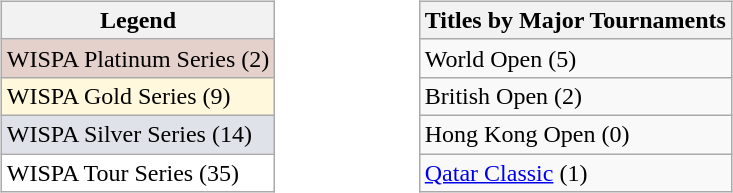<table style="width:43%;">
<tr>
<td valign=top width=35% align=left><br><table class="wikitable">
<tr>
<th>Legend</th>
</tr>
<tr style="background:#e5d1cb;">
<td>WISPA Platinum Series (2)</td>
</tr>
<tr style="background:Cornsilk">
<td>WISPA Gold Series (9)</td>
</tr>
<tr style="background:#dfe2e9;">
<td>WISPA Silver Series (14)</td>
</tr>
<tr style="background:White;">
<td>WISPA Tour Series (35)</td>
</tr>
</table>
</td>
<td valign=top width=33% align=left><br><table class="wikitable">
<tr>
<th>Titles by Major Tournaments</th>
</tr>
<tr>
<td>World Open (5)</td>
</tr>
<tr>
<td>British Open (2)</td>
</tr>
<tr>
<td>Hong Kong Open (0)</td>
</tr>
<tr>
<td><a href='#'>Qatar Classic</a> (1)</td>
</tr>
</table>
</td>
</tr>
</table>
